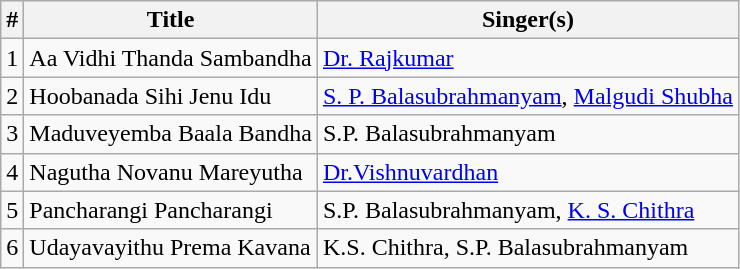<table class=wikitable sortable>
<tr>
<th>#</th>
<th>Title</th>
<th>Singer(s)</th>
</tr>
<tr>
<td>1</td>
<td>Aa Vidhi Thanda Sambandha</td>
<td><a href='#'>Dr. Rajkumar</a></td>
</tr>
<tr>
<td>2</td>
<td>Hoobanada Sihi Jenu Idu</td>
<td><a href='#'>S. P. Balasubrahmanyam</a>, <a href='#'>Malgudi Shubha</a></td>
</tr>
<tr>
<td>3</td>
<td>Maduveyemba Baala Bandha</td>
<td>S.P. Balasubrahmanyam</td>
</tr>
<tr>
<td>4</td>
<td>Nagutha Novanu Mareyutha</td>
<td><a href='#'>Dr.Vishnuvardhan</a></td>
</tr>
<tr>
<td>5</td>
<td>Pancharangi Pancharangi</td>
<td>S.P. Balasubrahmanyam, <a href='#'>K. S. Chithra</a></td>
</tr>
<tr>
<td>6</td>
<td>Udayavayithu Prema Kavana</td>
<td>K.S. Chithra, S.P. Balasubrahmanyam</td>
</tr>
</table>
